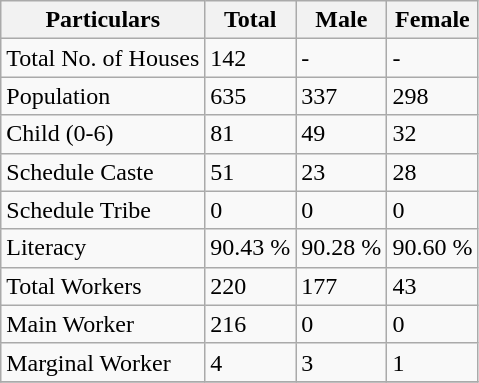<table class="wikitable sortable">
<tr>
<th>Particulars</th>
<th>Total</th>
<th>Male</th>
<th>Female</th>
</tr>
<tr>
<td>Total No. of Houses</td>
<td>142</td>
<td>-</td>
<td>-</td>
</tr>
<tr>
<td>Population</td>
<td>635</td>
<td>337</td>
<td>298</td>
</tr>
<tr>
<td>Child (0-6)</td>
<td>81</td>
<td>49</td>
<td>32</td>
</tr>
<tr>
<td>Schedule Caste</td>
<td>51</td>
<td>23</td>
<td>28</td>
</tr>
<tr>
<td>Schedule Tribe</td>
<td>0</td>
<td>0</td>
<td>0</td>
</tr>
<tr>
<td>Literacy</td>
<td>90.43 %</td>
<td>90.28 %</td>
<td>90.60 %</td>
</tr>
<tr>
<td>Total Workers</td>
<td>220</td>
<td>177</td>
<td>43</td>
</tr>
<tr>
<td>Main Worker</td>
<td>216</td>
<td>0</td>
<td>0</td>
</tr>
<tr>
<td>Marginal Worker</td>
<td>4</td>
<td>3</td>
<td>1</td>
</tr>
<tr>
</tr>
</table>
